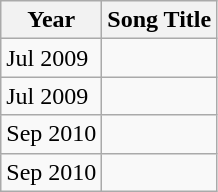<table class="wikitable">
<tr>
<th>Year</th>
<th>Song Title</th>
</tr>
<tr>
<td>Jul 2009</td>
<td></td>
</tr>
<tr>
<td>Jul 2009</td>
<td></td>
</tr>
<tr>
<td>Sep 2010</td>
<td></td>
</tr>
<tr>
<td>Sep 2010</td>
<td></td>
</tr>
</table>
